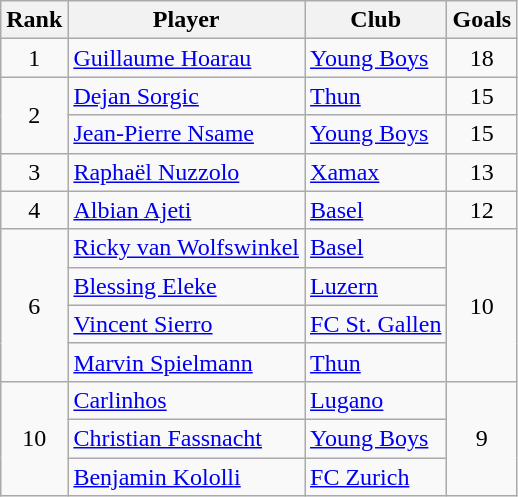<table class="wikitable" style="text-align:center">
<tr>
<th>Rank</th>
<th>Player</th>
<th>Club</th>
<th>Goals</th>
</tr>
<tr>
<td rowspan="1">1</td>
<td align="left"> <a href='#'>Guillaume Hoarau</a></td>
<td align="left"><a href='#'>Young Boys</a></td>
<td>18</td>
</tr>
<tr>
<td rowspan="2">2</td>
<td align="left"> <a href='#'>Dejan Sorgic</a></td>
<td align="left"><a href='#'>Thun</a></td>
<td>15</td>
</tr>
<tr>
<td align="left"> <a href='#'>Jean-Pierre Nsame</a></td>
<td align="left"><a href='#'>Young Boys</a></td>
<td>15</td>
</tr>
<tr>
<td rowspan=1>3</td>
<td align="left"> <a href='#'>Raphaël Nuzzolo</a></td>
<td align="left"><a href='#'>Xamax</a></td>
<td>13</td>
</tr>
<tr>
<td>4</td>
<td align="left"> <a href='#'>Albian Ajeti</a></td>
<td align="left"><a href='#'>Basel</a></td>
<td>12</td>
</tr>
<tr>
<td rowspan="4">6</td>
<td align="left"> <a href='#'>Ricky van Wolfswinkel</a></td>
<td align="left"><a href='#'>Basel</a></td>
<td rowspan="4">10</td>
</tr>
<tr>
<td align="left"> <a href='#'>Blessing Eleke</a></td>
<td align="left"><a href='#'>Luzern</a></td>
</tr>
<tr>
<td align="left"> <a href='#'>Vincent Sierro</a></td>
<td align="left"><a href='#'>FC St. Gallen</a></td>
</tr>
<tr>
<td align="left"> <a href='#'>Marvin Spielmann</a></td>
<td align="left"><a href='#'>Thun</a></td>
</tr>
<tr>
<td rowspan="3">10</td>
<td align="left"> <a href='#'>Carlinhos</a></td>
<td align="left"><a href='#'>Lugano</a></td>
<td rowspan="3">9</td>
</tr>
<tr>
<td align="left"> <a href='#'>Christian Fassnacht</a></td>
<td align="left"><a href='#'>Young Boys</a></td>
</tr>
<tr>
<td align="left"> <a href='#'>Benjamin Kololli</a></td>
<td align="left"><a href='#'>FC Zurich</a></td>
</tr>
</table>
